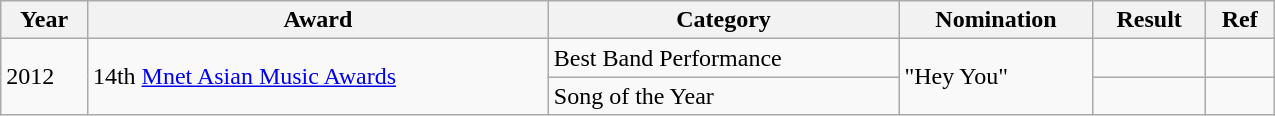<table class="wikitable" style="width:850px">
<tr>
<th>Year</th>
<th>Award</th>
<th>Category</th>
<th>Nomination</th>
<th>Result</th>
<th>Ref</th>
</tr>
<tr>
<td rowspan=2>2012</td>
<td rowspan=2>14th <a href='#'>Mnet Asian Music Awards</a></td>
<td>Best Band Performance</td>
<td rowspan=2>"Hey You"</td>
<td></td>
<td align=center></td>
</tr>
<tr>
<td>Song of the Year</td>
<td></td>
<td align=center></td>
</tr>
</table>
